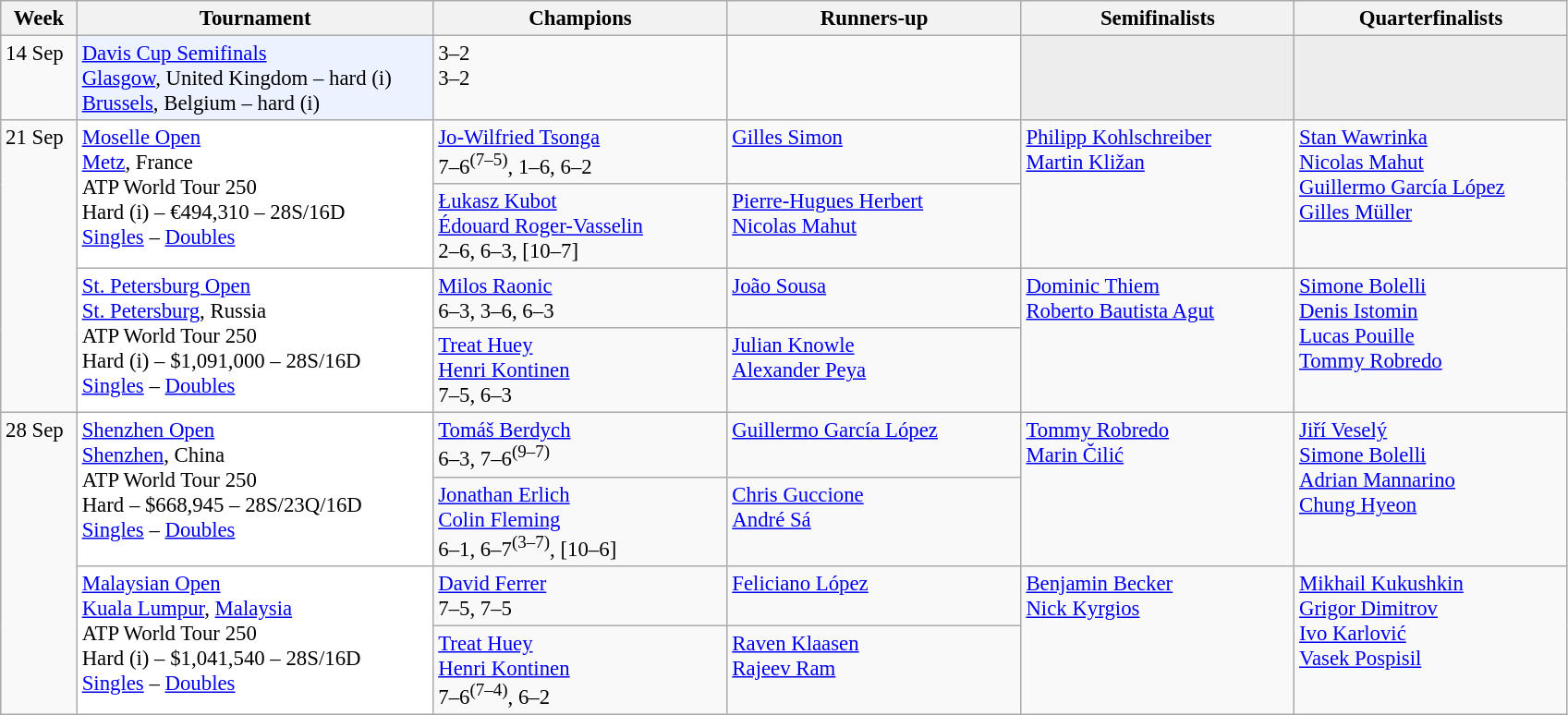<table class=wikitable style=font-size:95%>
<tr>
<th style="width:48px;">Week</th>
<th style="width:250px;">Tournament</th>
<th style="width:205px;">Champions</th>
<th style="width:205px;">Runners-up</th>
<th style="width:190px;">Semifinalists</th>
<th style="width:190px;">Quarterfinalists</th>
</tr>
<tr valign=top>
<td>14 Sep</td>
<td bgcolor=#ECF2FF><a href='#'>Davis Cup Semifinals</a><br><a href='#'>Glasgow</a>, United Kingdom – hard (i) <br><a href='#'>Brussels</a>, Belgium – hard (i)</td>
<td> 3–2<br> 3–2</td>
<td><br></td>
<td bgcolor=#ededed></td>
<td bgcolor=#ededed></td>
</tr>
<tr valign=top>
<td rowspan=4>21 Sep</td>
<td bgcolor=#ffffff rowspan=2><a href='#'>Moselle Open</a><br> <a href='#'>Metz</a>, France<br>ATP World Tour 250<br>Hard (i) – €494,310 – 28S/16D<br><a href='#'>Singles</a> – <a href='#'>Doubles</a></td>
<td> <a href='#'>Jo-Wilfried Tsonga</a> <br> 7–6<sup>(7–5)</sup>, 1–6, 6–2</td>
<td> <a href='#'>Gilles Simon</a></td>
<td rowspan=2> <a href='#'>Philipp Kohlschreiber</a> <br>  <a href='#'>Martin Kližan</a></td>
<td rowspan=2> <a href='#'>Stan Wawrinka</a> <br>  <a href='#'>Nicolas Mahut</a> <br>  <a href='#'>Guillermo García López</a> <br>  <a href='#'>Gilles Müller</a></td>
</tr>
<tr valign=top>
<td> <a href='#'>Łukasz Kubot</a> <br>  <a href='#'>Édouard Roger-Vasselin</a> <br> 2–6, 6–3, [10–7]</td>
<td> <a href='#'>Pierre-Hugues Herbert</a> <br>  <a href='#'>Nicolas Mahut</a></td>
</tr>
<tr valign=top>
<td bgcolor=#ffffff rowspan=2><a href='#'>St. Petersburg Open</a><br> <a href='#'>St. Petersburg</a>, Russia<br>ATP World Tour 250<br>Hard (i) – $1,091,000 – 28S/16D<br><a href='#'>Singles</a> – <a href='#'>Doubles</a></td>
<td> <a href='#'>Milos Raonic</a> <br> 6–3, 3–6, 6–3</td>
<td> <a href='#'>João Sousa</a></td>
<td rowspan=2> <a href='#'>Dominic Thiem</a> <br>  <a href='#'>Roberto Bautista Agut</a></td>
<td rowspan=2> <a href='#'>Simone Bolelli</a> <br>  <a href='#'>Denis Istomin</a> <br>  <a href='#'>Lucas Pouille</a> <br>  <a href='#'>Tommy Robredo</a></td>
</tr>
<tr valign=top>
<td> <a href='#'>Treat Huey</a> <br>  <a href='#'>Henri Kontinen</a> <br> 7–5, 6–3</td>
<td> <a href='#'>Julian Knowle</a> <br>  <a href='#'>Alexander Peya</a></td>
</tr>
<tr valign=top>
<td rowspan=4>28 Sep</td>
<td bgcolor=#ffffff rowspan=2><a href='#'>Shenzhen Open</a><br> <a href='#'>Shenzhen</a>, China<br>ATP World Tour 250<br>Hard – $668,945 – 28S/23Q/16D<br><a href='#'>Singles</a> – <a href='#'>Doubles</a></td>
<td> <a href='#'>Tomáš Berdych</a><br>6–3, 7–6<sup>(9–7)</sup></td>
<td> <a href='#'>Guillermo García López</a></td>
<td rowspan=2> <a href='#'>Tommy Robredo</a><br> <a href='#'>Marin Čilić</a></td>
<td rowspan=2> <a href='#'>Jiří Veselý</a><br> <a href='#'>Simone Bolelli</a><br>  <a href='#'>Adrian Mannarino</a><br> <a href='#'>Chung Hyeon</a></td>
</tr>
<tr valign=top>
<td> <a href='#'>Jonathan Erlich</a><br> <a href='#'>Colin Fleming</a><br>6–1, 6–7<sup>(3–7)</sup>, [10–6]</td>
<td> <a href='#'>Chris Guccione</a><br> <a href='#'>André Sá</a></td>
</tr>
<tr valign=top>
<td bgcolor=#ffffff rowspan=2><a href='#'>Malaysian Open</a><br> <a href='#'>Kuala Lumpur</a>, <a href='#'>Malaysia</a><br>ATP World Tour 250<br>Hard (i) – $1,041,540 – 28S/16D<br><a href='#'>Singles</a> – <a href='#'>Doubles</a></td>
<td> <a href='#'>David Ferrer</a><br>7–5, 7–5</td>
<td> <a href='#'>Feliciano López</a></td>
<td rowspan=2> <a href='#'>Benjamin Becker</a><br> <a href='#'>Nick Kyrgios</a></td>
<td rowspan=2> <a href='#'>Mikhail Kukushkin</a> <br> <a href='#'>Grigor Dimitrov</a><br> <a href='#'>Ivo Karlović</a><br> <a href='#'>Vasek Pospisil</a></td>
</tr>
<tr valign=top>
<td> <a href='#'>Treat Huey</a> <br>  <a href='#'>Henri Kontinen</a><br>7–6<sup>(7–4)</sup>, 6–2</td>
<td> <a href='#'>Raven Klaasen</a> <br>  <a href='#'>Rajeev Ram</a></td>
</tr>
</table>
